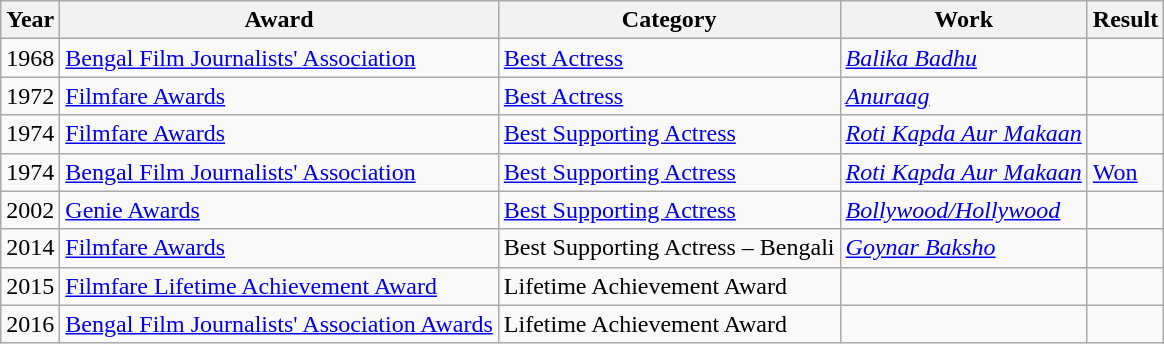<table class="wikitable">
<tr>
<th>Year</th>
<th>Award</th>
<th>Category</th>
<th>Work</th>
<th>Result</th>
</tr>
<tr>
<td>1968</td>
<td><a href='#'>Bengal Film Journalists' Association</a></td>
<td><a href='#'>Best Actress</a></td>
<td><em><a href='#'>Balika Badhu</a></em></td>
<td></td>
</tr>
<tr>
<td>1972</td>
<td><a href='#'>Filmfare Awards</a></td>
<td><a href='#'>Best Actress</a></td>
<td><em><a href='#'>Anuraag</a></em></td>
<td></td>
</tr>
<tr>
<td>1974</td>
<td><a href='#'>Filmfare Awards</a></td>
<td><a href='#'>Best Supporting Actress</a></td>
<td><em><a href='#'>Roti Kapda Aur Makaan</a></em></td>
<td></td>
</tr>
<tr>
<td>1974</td>
<td><a href='#'>Bengal Film Journalists' Association</a></td>
<td><a href='#'>Best Supporting Actress</a></td>
<td><em><a href='#'>Roti Kapda Aur Makaan</a></em></td>
<td><a href='#'>Won</a></td>
</tr>
<tr>
<td>2002</td>
<td><a href='#'>Genie Awards</a></td>
<td><a href='#'>Best Supporting Actress</a></td>
<td><em><a href='#'>Bollywood/Hollywood</a></em></td>
<td></td>
</tr>
<tr>
<td>2014</td>
<td><a href='#'>Filmfare Awards</a></td>
<td>Best Supporting Actress – Bengali</td>
<td><em><a href='#'>Goynar Baksho</a></em></td>
<td></td>
</tr>
<tr>
<td>2015</td>
<td><a href='#'>Filmfare Lifetime Achievement Award</a></td>
<td>Lifetime Achievement Award</td>
<td></td>
<td></td>
</tr>
<tr>
<td>2016</td>
<td><a href='#'>Bengal Film Journalists' Association Awards</a></td>
<td>Lifetime Achievement Award</td>
<td></td>
<td></td>
</tr>
</table>
